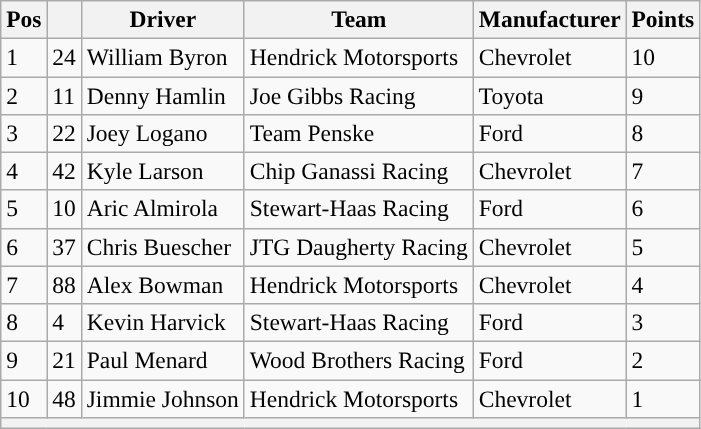<table class="wikitable" style="font-size:98%">
<tr>
<th>Pos</th>
<th></th>
<th>Driver</th>
<th>Team</th>
<th>Manufacturer</th>
<th>Points</th>
</tr>
<tr>
<td>1</td>
<td>24</td>
<td>William Byron</td>
<td>Hendrick Motorsports</td>
<td>Chevrolet</td>
<td>10</td>
</tr>
<tr>
<td>2</td>
<td>11</td>
<td>Denny Hamlin</td>
<td>Joe Gibbs Racing</td>
<td>Toyota</td>
<td>9</td>
</tr>
<tr>
<td>3</td>
<td>22</td>
<td>Joey Logano</td>
<td>Team Penske</td>
<td>Ford</td>
<td>8</td>
</tr>
<tr>
<td>4</td>
<td>42</td>
<td>Kyle Larson</td>
<td>Chip Ganassi Racing</td>
<td>Chevrolet</td>
<td>7</td>
</tr>
<tr>
<td>5</td>
<td>10</td>
<td>Aric Almirola</td>
<td>Stewart-Haas Racing</td>
<td>Ford</td>
<td>6</td>
</tr>
<tr>
<td>6</td>
<td>37</td>
<td>Chris Buescher</td>
<td>JTG Daugherty Racing</td>
<td>Chevrolet</td>
<td>5</td>
</tr>
<tr>
<td>7</td>
<td>88</td>
<td>Alex Bowman</td>
<td>Hendrick Motorsports</td>
<td>Chevrolet</td>
<td>4</td>
</tr>
<tr>
<td>8</td>
<td>4</td>
<td>Kevin Harvick</td>
<td>Stewart-Haas Racing</td>
<td>Ford</td>
<td>3</td>
</tr>
<tr>
<td>9</td>
<td>21</td>
<td>Paul Menard</td>
<td>Wood Brothers Racing</td>
<td>Ford</td>
<td>2</td>
</tr>
<tr>
<td>10</td>
<td>48</td>
<td>Jimmie Johnson</td>
<td>Hendrick Motorsports</td>
<td>Chevrolet</td>
<td>1</td>
</tr>
<tr>
<th colspan="6"></th>
</tr>
</table>
